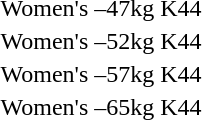<table>
<tr>
<td rowspan=2>Women's –47kg K44</td>
<td rowspan=2></td>
<td rowspan=2></td>
<td></td>
</tr>
<tr>
<td></td>
</tr>
<tr>
<td rowspan=2>Women's –52kg K44</td>
<td rowspan=2></td>
<td rowspan=2></td>
<td></td>
</tr>
<tr>
<td></td>
</tr>
<tr>
<td rowspan=2>Women's –57kg K44</td>
<td rowspan=2></td>
<td rowspan=2></td>
<td></td>
</tr>
<tr>
<td></td>
</tr>
<tr>
<td>Women's –65kg K44</td>
<td></td>
<td></td>
<td></td>
</tr>
<tr>
<td></td>
<td></td>
<td></td>
<td></td>
</tr>
</table>
